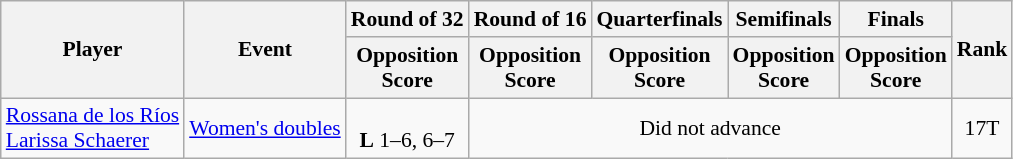<table class=wikitable style="font-size:90%">
<tr>
<th rowspan="2">Player</th>
<th rowspan="2">Event</th>
<th>Round of 32</th>
<th>Round of 16</th>
<th>Quarterfinals</th>
<th>Semifinals</th>
<th>Finals</th>
<th rowspan=2>Rank</th>
</tr>
<tr>
<th>Opposition<br>Score</th>
<th>Opposition<br>Score</th>
<th>Opposition<br>Score</th>
<th>Opposition<br>Score</th>
<th>Opposition<br>Score</th>
</tr>
<tr>
<td><a href='#'>Rossana de los Ríos</a> <br> <a href='#'>Larissa Schaerer</a></td>
<td><a href='#'>Women's doubles</a></td>
<td align=center> <br> <strong>L</strong> 1–6, 6–7</td>
<td align=center colspan=4>Did not advance</td>
<td align=center>17T</td>
</tr>
</table>
